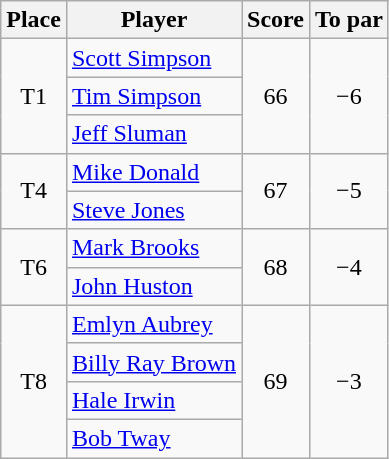<table class="wikitable">
<tr>
<th>Place</th>
<th>Player</th>
<th>Score</th>
<th>To par</th>
</tr>
<tr>
<td rowspan="3" align=center>T1</td>
<td> <a href='#'>Scott Simpson</a></td>
<td rowspan="3" align=center>66</td>
<td rowspan="3" align=center>−6</td>
</tr>
<tr>
<td> <a href='#'>Tim Simpson</a></td>
</tr>
<tr>
<td> <a href='#'>Jeff Sluman</a></td>
</tr>
<tr>
<td rowspan="2" align=center>T4</td>
<td> <a href='#'>Mike Donald</a></td>
<td rowspan="2" align=center>67</td>
<td rowspan="2" align=center>−5</td>
</tr>
<tr>
<td> <a href='#'>Steve Jones</a></td>
</tr>
<tr>
<td rowspan="2" align=center>T6</td>
<td> <a href='#'>Mark Brooks</a></td>
<td rowspan="2" align=center>68</td>
<td rowspan="2" align=center>−4</td>
</tr>
<tr>
<td> <a href='#'>John Huston</a></td>
</tr>
<tr>
<td rowspan="4" align=center>T8</td>
<td> <a href='#'>Emlyn Aubrey</a></td>
<td rowspan="4" align=center>69</td>
<td rowspan="4" align=center>−3</td>
</tr>
<tr>
<td> <a href='#'>Billy Ray Brown</a></td>
</tr>
<tr>
<td> <a href='#'>Hale Irwin</a></td>
</tr>
<tr>
<td> <a href='#'>Bob Tway</a></td>
</tr>
</table>
